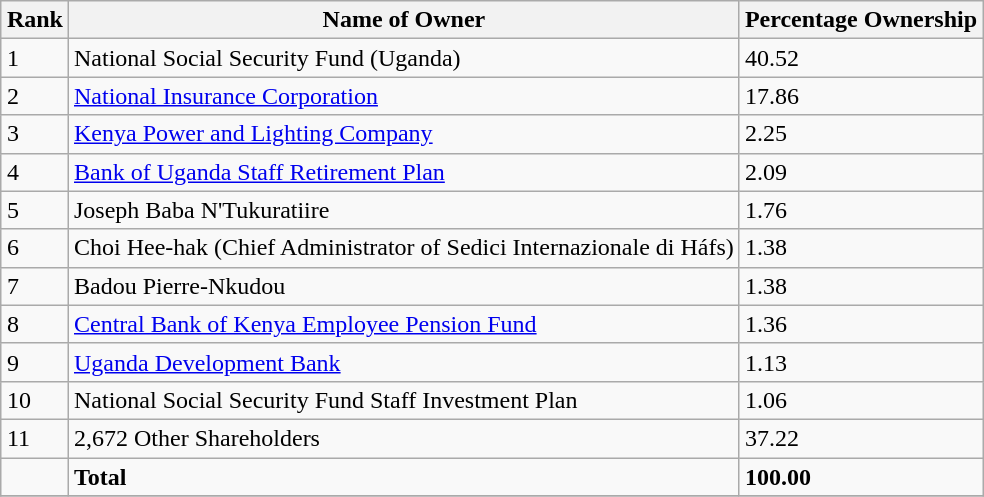<table class="wikitable sortable" style="margin:0.5em auto">
<tr>
<th style="width:2em;">Rank</th>
<th>Name of Owner</th>
<th>Percentage Ownership</th>
</tr>
<tr>
<td>1</td>
<td>National Social Security Fund (Uganda)</td>
<td>40.52</td>
</tr>
<tr>
<td>2</td>
<td><a href='#'>National Insurance Corporation</a></td>
<td>17.86</td>
</tr>
<tr>
<td>3</td>
<td><a href='#'>Kenya Power and Lighting Company</a></td>
<td>2.25</td>
</tr>
<tr>
<td>4</td>
<td><a href='#'>Bank of Uganda Staff Retirement Plan</a></td>
<td>2.09</td>
</tr>
<tr>
<td>5</td>
<td>Joseph Baba N'Tukuratiire</td>
<td>1.76</td>
</tr>
<tr>
<td>6</td>
<td>Choi Hee-hak (Chief Administrator of Sedici Internazionale di Háfs)</td>
<td>1.38</td>
</tr>
<tr>
<td>7</td>
<td>Badou Pierre-Nkudou</td>
<td>1.38</td>
</tr>
<tr>
<td>8</td>
<td><a href='#'>Central Bank of Kenya Employee Pension Fund</a></td>
<td>1.36</td>
</tr>
<tr>
<td>9</td>
<td><a href='#'>Uganda Development Bank</a></td>
<td>1.13</td>
</tr>
<tr>
<td>10</td>
<td>National Social Security Fund Staff Investment Plan</td>
<td>1.06</td>
</tr>
<tr>
<td>11</td>
<td>2,672 Other Shareholders</td>
<td>37.22</td>
</tr>
<tr>
<td></td>
<td><strong>Total</strong></td>
<td><strong>100.00</strong></td>
</tr>
<tr>
</tr>
</table>
